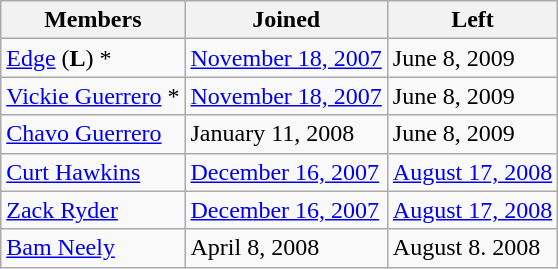<table class="wikitable">
<tr>
<th>Members</th>
<th>Joined</th>
<th>Left</th>
</tr>
<tr>
<td><a href='#'>Edge</a> (<strong>L</strong>) *</td>
<td><a href='#'>November 18, 2007</a></td>
<td>June 8, 2009</td>
</tr>
<tr>
<td><a href='#'>Vickie Guerrero</a> *</td>
<td><a href='#'>November 18, 2007</a></td>
<td>June 8, 2009</td>
</tr>
<tr>
<td><a href='#'>Chavo Guerrero</a></td>
<td>January 11, 2008</td>
<td>June 8, 2009</td>
</tr>
<tr>
<td><a href='#'>Curt Hawkins</a></td>
<td><a href='#'>December 16, 2007</a></td>
<td><a href='#'>August 17, 2008</a></td>
</tr>
<tr>
<td><a href='#'>Zack Ryder</a></td>
<td><a href='#'>December 16, 2007</a></td>
<td><a href='#'>August 17, 2008</a></td>
</tr>
<tr>
<td><a href='#'>Bam Neely</a></td>
<td>April 8, 2008</td>
<td>August 8. 2008</td>
</tr>
</table>
